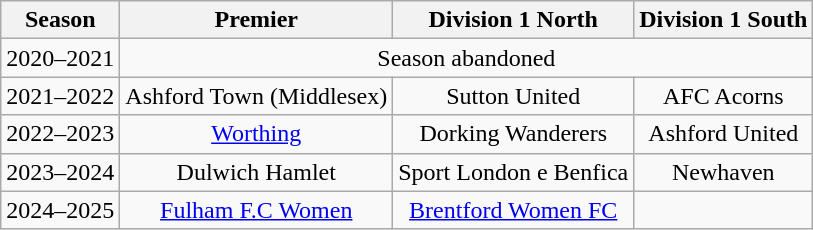<table class="wikitable" style="text-align: center">
<tr>
<th>Season</th>
<th>Premier</th>
<th>Division 1 North</th>
<th>Division 1 South</th>
</tr>
<tr>
<td>2020–2021</td>
<td colspan="3">Season abandoned</td>
</tr>
<tr>
<td>2021–2022</td>
<td>Ashford Town (Middlesex)</td>
<td>Sutton United</td>
<td>AFC Acorns</td>
</tr>
<tr>
<td>2022–2023</td>
<td><a href='#'>Worthing</a></td>
<td>Dorking Wanderers</td>
<td>Ashford United</td>
</tr>
<tr>
<td>2023–2024</td>
<td>Dulwich Hamlet</td>
<td>Sport London e Benfica</td>
<td>Newhaven</td>
</tr>
<tr>
<td>2024–2025</td>
<td><a href='#'>Fulham F.C Women</a></td>
<td><a href='#'>Brentford Women FC</a></td>
<td></td>
</tr>
</table>
